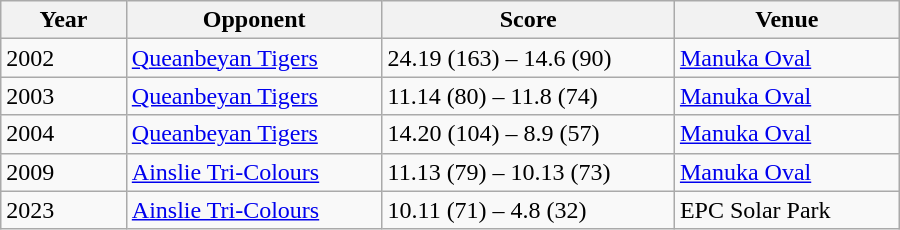<table class="wikitable sortable" width="600px">
<tr>
<th width=80px>Year</th>
<th width=170px>Opponent</th>
<th width=200px>Score</th>
<th width=150px>Venue</th>
</tr>
<tr>
<td>2002</td>
<td><a href='#'>Queanbeyan Tigers</a></td>
<td>24.19 (163) – 14.6 (90)</td>
<td><a href='#'>Manuka Oval</a></td>
</tr>
<tr>
<td>2003</td>
<td><a href='#'>Queanbeyan Tigers</a></td>
<td>11.14 (80) – 11.8 (74)</td>
<td><a href='#'>Manuka Oval</a></td>
</tr>
<tr>
<td>2004</td>
<td><a href='#'>Queanbeyan Tigers</a></td>
<td>14.20 (104) – 8.9 (57)</td>
<td><a href='#'>Manuka Oval</a></td>
</tr>
<tr>
<td>2009</td>
<td><a href='#'>Ainslie Tri-Colours</a></td>
<td>11.13 (79) – 10.13 (73)</td>
<td><a href='#'>Manuka Oval</a></td>
</tr>
<tr>
<td>2023</td>
<td><a href='#'>Ainslie Tri-Colours</a></td>
<td>10.11 (71) – 4.8 (32)</td>
<td>EPC Solar Park</td>
</tr>
</table>
